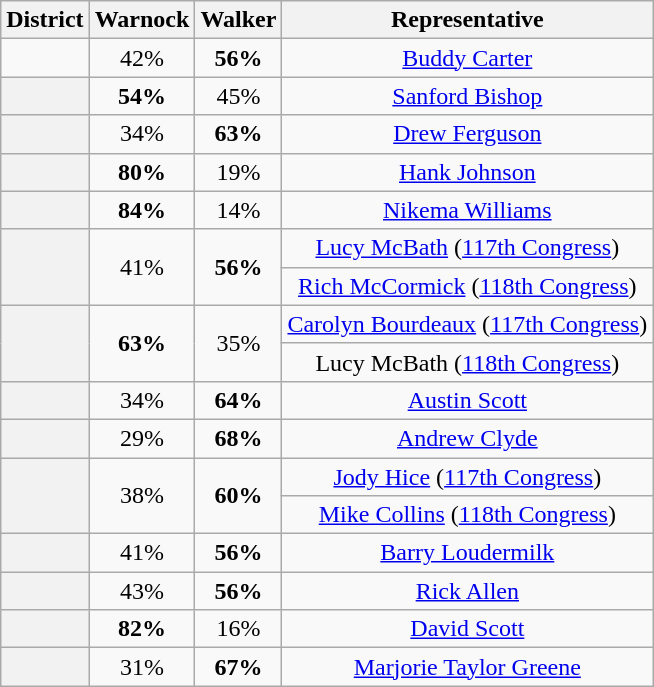<table class="wikitable sortable">
<tr>
<th>District</th>
<th>Warnock</th>
<th>Walker</th>
<th>Representative</th>
</tr>
<tr style="text-align:center">
<td></td>
<td>42%</td>
<td><strong>56%</strong></td>
<td><a href='#'>Buddy Carter</a></td>
</tr>
<tr style="text-align:center">
<th></th>
<td><strong>54%</strong></td>
<td>45%</td>
<td><a href='#'>Sanford Bishop</a></td>
</tr>
<tr style="text-align:center">
<th></th>
<td>34%</td>
<td><strong>63%</strong></td>
<td><a href='#'>Drew Ferguson</a></td>
</tr>
<tr style="text-align:center">
<th></th>
<td><strong>80%</strong></td>
<td>19%</td>
<td><a href='#'>Hank Johnson</a></td>
</tr>
<tr style="text-align:center">
<th></th>
<td><strong>84%</strong></td>
<td>14%</td>
<td><a href='#'>Nikema Williams</a></td>
</tr>
<tr style="text-align:center">
<th rowspan=2 ></th>
<td rowspan=2>41%</td>
<td rowspan=2><strong>56%</strong></td>
<td><a href='#'>Lucy McBath</a> (<a href='#'>117th Congress</a>)</td>
</tr>
<tr style="text-align:center">
<td><a href='#'>Rich McCormick</a> (<a href='#'>118th Congress</a>)</td>
</tr>
<tr style="text-align:center">
<th rowspan=2 ></th>
<td rowspan=2><strong>63%</strong></td>
<td rowspan=2>35%</td>
<td><a href='#'>Carolyn Bourdeaux</a> (<a href='#'>117th Congress</a>)</td>
</tr>
<tr style="text-align:center">
<td>Lucy McBath (<a href='#'>118th Congress</a>)</td>
</tr>
<tr style="text-align:center">
<th></th>
<td>34%</td>
<td><strong>64%</strong></td>
<td><a href='#'>Austin Scott</a></td>
</tr>
<tr style="text-align:center">
<th></th>
<td>29%</td>
<td><strong>68%</strong></td>
<td><a href='#'>Andrew Clyde</a></td>
</tr>
<tr style="text-align:center">
<th rowspan=2 ></th>
<td rowspan=2>38%</td>
<td rowspan=2><strong>60%</strong></td>
<td><a href='#'>Jody Hice</a> (<a href='#'>117th Congress</a>)</td>
</tr>
<tr style="text-align:center">
<td><a href='#'>Mike Collins</a> (<a href='#'>118th Congress</a>)</td>
</tr>
<tr style="text-align:center">
<th></th>
<td>41%</td>
<td><strong>56%</strong></td>
<td><a href='#'>Barry Loudermilk</a></td>
</tr>
<tr style="text-align:center">
<th></th>
<td>43%</td>
<td><strong>56%</strong></td>
<td><a href='#'>Rick Allen</a></td>
</tr>
<tr style="text-align:center">
<th></th>
<td><strong>82%</strong></td>
<td>16%</td>
<td><a href='#'>David Scott</a></td>
</tr>
<tr style="text-align:center">
<th></th>
<td>31%</td>
<td><strong>67%</strong></td>
<td><a href='#'>Marjorie Taylor Greene</a></td>
</tr>
</table>
